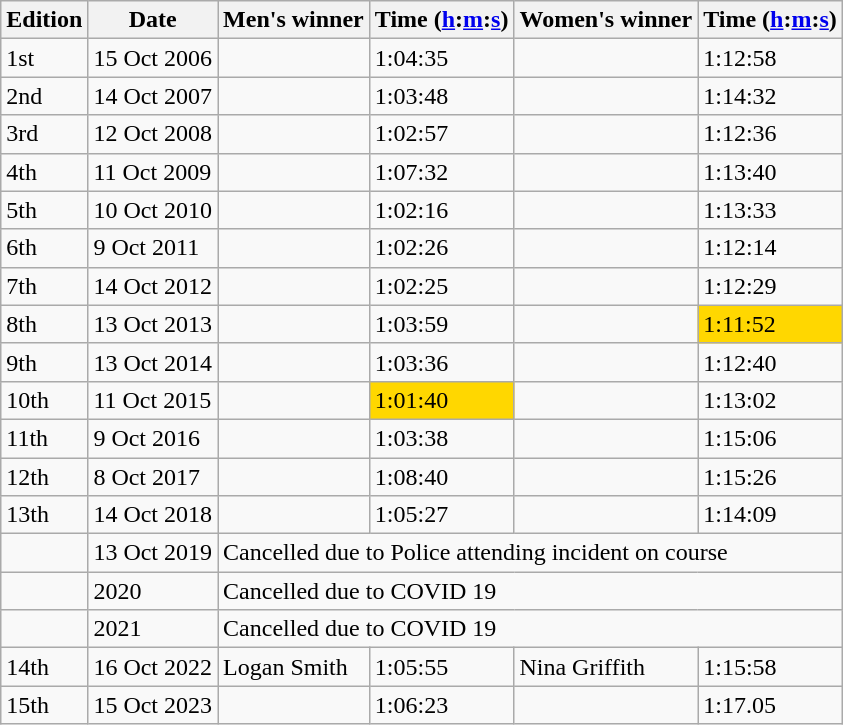<table class="wikitable sortable">
<tr>
<th class="unsortable">Edition</th>
<th>Date</th>
<th>Men's winner</th>
<th>Time (<a href='#'>h</a>:<a href='#'>m</a>:<a href='#'>s</a>)</th>
<th>Women's winner</th>
<th>Time  (<a href='#'>h</a>:<a href='#'>m</a>:<a href='#'>s</a>)</th>
</tr>
<tr>
<td>1st</td>
<td>15 Oct 2006</td>
<td align=left></td>
<td>1:04:35</td>
<td align=left></td>
<td>1:12:58</td>
</tr>
<tr>
<td>2nd</td>
<td>14 Oct 2007</td>
<td align=left></td>
<td>1:03:48</td>
<td align=left></td>
<td>1:14:32</td>
</tr>
<tr>
<td>3rd</td>
<td>12 Oct 2008</td>
<td align=left></td>
<td>1:02:57</td>
<td align=left></td>
<td>1:12:36</td>
</tr>
<tr>
<td>4th</td>
<td>11 Oct 2009</td>
<td align=left></td>
<td>1:07:32</td>
<td align=left></td>
<td>1:13:40</td>
</tr>
<tr>
<td>5th</td>
<td>10 Oct 2010</td>
<td align=left></td>
<td>1:02:16</td>
<td align=left></td>
<td>1:13:33</td>
</tr>
<tr>
<td>6th</td>
<td>9 Oct 2011</td>
<td align=left></td>
<td>1:02:26</td>
<td align=left></td>
<td>1:12:14</td>
</tr>
<tr>
<td>7th</td>
<td>14 Oct 2012</td>
<td align=left></td>
<td>1:02:25</td>
<td align=left></td>
<td>1:12:29</td>
</tr>
<tr>
<td>8th</td>
<td>13 Oct 2013</td>
<td align=left></td>
<td>1:03:59</td>
<td align=left></td>
<td bgcolor='gold'>1:11:52</td>
</tr>
<tr>
<td>9th</td>
<td>13 Oct 2014</td>
<td align=left></td>
<td>1:03:36</td>
<td align=left></td>
<td>1:12:40</td>
</tr>
<tr>
<td>10th</td>
<td>11 Oct 2015</td>
<td align=left></td>
<td bgcolor='gold'>1:01:40</td>
<td align=left></td>
<td>1:13:02</td>
</tr>
<tr>
<td>11th</td>
<td>9 Oct 2016</td>
<td align=left></td>
<td>1:03:38</td>
<td align=left></td>
<td>1:15:06</td>
</tr>
<tr>
<td>12th</td>
<td>8 Oct 2017</td>
<td align=left></td>
<td>1:08:40</td>
<td align=left></td>
<td>1:15:26</td>
</tr>
<tr>
<td>13th</td>
<td>14 Oct 2018</td>
<td align=left></td>
<td>1:05:27</td>
<td align=left></td>
<td>1:14:09</td>
</tr>
<tr>
<td></td>
<td>13 Oct 2019</td>
<td colspan=4>Cancelled due to Police attending incident on course </td>
</tr>
<tr>
<td></td>
<td>2020</td>
<td colspan="4">Cancelled due to COVID 19</td>
</tr>
<tr>
<td></td>
<td>2021</td>
<td colspan="4">Cancelled due to COVID 19</td>
</tr>
<tr>
<td>14th</td>
<td>16 Oct 2022</td>
<td>Logan Smith</td>
<td>1:05:55</td>
<td>Nina Griffith</td>
<td>1:15:58</td>
</tr>
<tr>
<td>15th</td>
<td>15 Oct 2023</td>
<td align=left></td>
<td>1:06:23</td>
<td align=left></td>
<td>1:17.05</td>
</tr>
</table>
